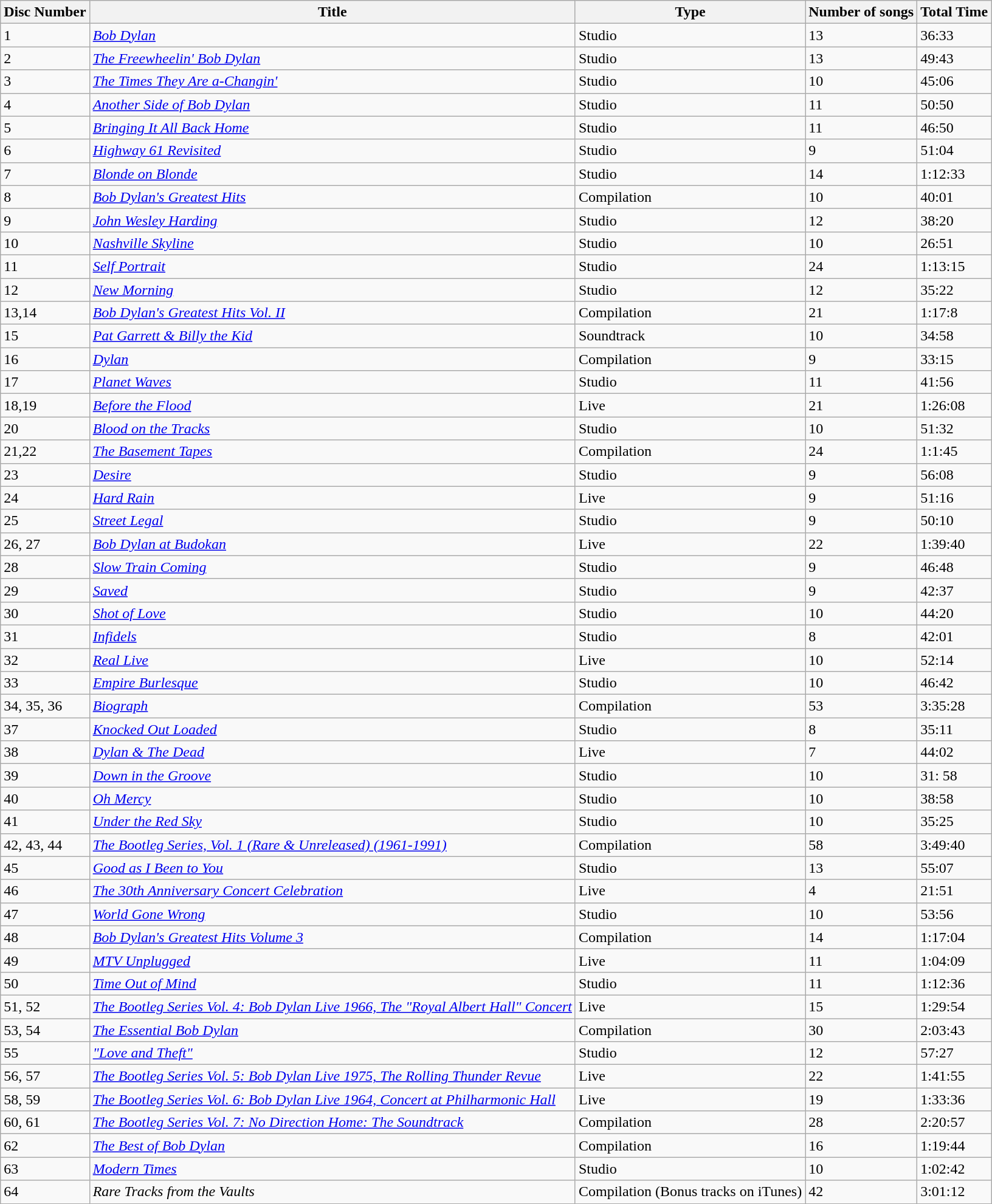<table class="wikitable">
<tr>
<th>Disc Number</th>
<th>Title</th>
<th>Type</th>
<th>Number of songs</th>
<th>Total Time</th>
</tr>
<tr>
<td>1</td>
<td><em><a href='#'>Bob Dylan</a></em></td>
<td>Studio</td>
<td>13</td>
<td>36:33</td>
</tr>
<tr>
<td>2</td>
<td><em><a href='#'>The Freewheelin' Bob Dylan</a></em></td>
<td>Studio</td>
<td>13</td>
<td>49:43</td>
</tr>
<tr>
<td>3</td>
<td><em><a href='#'>The Times They Are a-Changin'</a></em></td>
<td>Studio</td>
<td>10</td>
<td>45:06</td>
</tr>
<tr>
<td>4</td>
<td><em><a href='#'>Another Side of Bob Dylan</a></em></td>
<td>Studio</td>
<td>11</td>
<td>50:50</td>
</tr>
<tr>
<td>5</td>
<td><em><a href='#'>Bringing It All Back Home</a></em></td>
<td>Studio</td>
<td>11</td>
<td>46:50</td>
</tr>
<tr>
<td>6</td>
<td><em><a href='#'>Highway 61 Revisited</a></em></td>
<td>Studio</td>
<td>9</td>
<td>51:04</td>
</tr>
<tr>
<td>7</td>
<td><em><a href='#'>Blonde on Blonde</a></em></td>
<td>Studio</td>
<td>14</td>
<td>1:12:33</td>
</tr>
<tr>
<td>8</td>
<td><em><a href='#'>Bob Dylan's Greatest Hits</a></em></td>
<td>Compilation</td>
<td>10</td>
<td>40:01</td>
</tr>
<tr>
<td>9</td>
<td><em><a href='#'>John Wesley Harding</a></em></td>
<td>Studio</td>
<td>12</td>
<td>38:20</td>
</tr>
<tr>
<td>10</td>
<td><em><a href='#'>Nashville Skyline</a></em></td>
<td>Studio</td>
<td>10</td>
<td>26:51</td>
</tr>
<tr>
<td>11</td>
<td><em><a href='#'>Self Portrait</a></em></td>
<td>Studio</td>
<td>24</td>
<td>1:13:15</td>
</tr>
<tr>
<td>12</td>
<td><em><a href='#'>New Morning</a></em></td>
<td>Studio</td>
<td>12</td>
<td>35:22</td>
</tr>
<tr>
<td>13,14</td>
<td><em><a href='#'>Bob Dylan's Greatest Hits Vol. II</a></em></td>
<td>Compilation</td>
<td>21</td>
<td>1:17:8</td>
</tr>
<tr>
<td>15</td>
<td><em><a href='#'>Pat Garrett & Billy the Kid</a></em></td>
<td>Soundtrack</td>
<td>10</td>
<td>34:58</td>
</tr>
<tr>
<td>16</td>
<td><em><a href='#'>Dylan</a></em></td>
<td>Compilation</td>
<td>9</td>
<td>33:15</td>
</tr>
<tr>
<td>17</td>
<td><em><a href='#'>Planet Waves</a></em></td>
<td>Studio</td>
<td>11</td>
<td>41:56</td>
</tr>
<tr>
<td>18,19</td>
<td><em><a href='#'>Before the Flood</a></em></td>
<td>Live</td>
<td>21</td>
<td>1:26:08</td>
</tr>
<tr>
<td>20</td>
<td><em><a href='#'>Blood on the Tracks</a></em></td>
<td>Studio</td>
<td>10</td>
<td>51:32</td>
</tr>
<tr>
<td>21,22</td>
<td><em><a href='#'>The Basement Tapes</a></em></td>
<td>Compilation</td>
<td>24</td>
<td>1:1:45</td>
</tr>
<tr>
<td>23</td>
<td><em><a href='#'>Desire</a></em></td>
<td>Studio</td>
<td>9</td>
<td>56:08</td>
</tr>
<tr>
<td>24</td>
<td><em><a href='#'>Hard Rain</a></em></td>
<td>Live</td>
<td>9</td>
<td>51:16</td>
</tr>
<tr>
<td>25</td>
<td><em><a href='#'>Street Legal</a></em></td>
<td>Studio</td>
<td>9</td>
<td>50:10</td>
</tr>
<tr>
<td>26, 27</td>
<td><em><a href='#'>Bob Dylan at Budokan</a></em></td>
<td>Live</td>
<td>22</td>
<td>1:39:40</td>
</tr>
<tr>
<td>28</td>
<td><em><a href='#'>Slow Train Coming</a></em></td>
<td>Studio</td>
<td>9</td>
<td>46:48</td>
</tr>
<tr>
<td>29</td>
<td><em><a href='#'>Saved</a></em></td>
<td>Studio</td>
<td>9</td>
<td>42:37</td>
</tr>
<tr>
<td>30</td>
<td><em><a href='#'>Shot of Love</a></em></td>
<td>Studio</td>
<td>10</td>
<td>44:20</td>
</tr>
<tr>
<td>31</td>
<td><em><a href='#'>Infidels</a></em></td>
<td>Studio</td>
<td>8</td>
<td>42:01</td>
</tr>
<tr>
<td>32</td>
<td><em><a href='#'>Real Live</a></em></td>
<td>Live</td>
<td>10</td>
<td>52:14</td>
</tr>
<tr>
<td>33</td>
<td><em><a href='#'>Empire Burlesque</a></em></td>
<td>Studio</td>
<td>10</td>
<td>46:42</td>
</tr>
<tr>
<td>34, 35, 36</td>
<td><em><a href='#'>Biograph</a></em></td>
<td>Compilation</td>
<td>53</td>
<td>3:35:28</td>
</tr>
<tr>
<td>37</td>
<td><em><a href='#'>Knocked Out Loaded</a></em></td>
<td>Studio</td>
<td>8</td>
<td>35:11</td>
</tr>
<tr>
<td>38</td>
<td><em><a href='#'>Dylan & The Dead</a></em></td>
<td>Live</td>
<td>7</td>
<td>44:02</td>
</tr>
<tr>
<td>39</td>
<td><em><a href='#'>Down in the Groove</a></em></td>
<td>Studio</td>
<td>10</td>
<td>31: 58</td>
</tr>
<tr>
<td>40</td>
<td><em><a href='#'>Oh Mercy</a></em></td>
<td>Studio</td>
<td>10</td>
<td>38:58</td>
</tr>
<tr>
<td>41</td>
<td><em><a href='#'>Under the Red Sky</a></em></td>
<td>Studio</td>
<td>10</td>
<td>35:25</td>
</tr>
<tr>
<td>42, 43, 44</td>
<td><em><a href='#'>The Bootleg Series, Vol. 1 (Rare & Unreleased) (1961-1991)</a></em></td>
<td>Compilation</td>
<td>58</td>
<td>3:49:40</td>
</tr>
<tr>
<td>45</td>
<td><em><a href='#'>Good as I Been to You</a></em></td>
<td>Studio</td>
<td>13</td>
<td>55:07</td>
</tr>
<tr>
<td>46</td>
<td><em><a href='#'>The 30th Anniversary Concert Celebration</a></em></td>
<td>Live</td>
<td>4</td>
<td>21:51</td>
</tr>
<tr>
<td>47</td>
<td><em><a href='#'>World Gone Wrong</a></em></td>
<td>Studio</td>
<td>10</td>
<td>53:56</td>
</tr>
<tr>
<td>48</td>
<td><em><a href='#'>Bob Dylan's Greatest Hits Volume 3</a></em></td>
<td>Compilation</td>
<td>14</td>
<td>1:17:04</td>
</tr>
<tr>
<td>49</td>
<td><em><a href='#'>MTV Unplugged</a></em></td>
<td>Live</td>
<td>11</td>
<td>1:04:09</td>
</tr>
<tr>
<td>50</td>
<td><em><a href='#'>Time Out of Mind</a></em></td>
<td>Studio</td>
<td>11</td>
<td>1:12:36</td>
</tr>
<tr>
<td>51, 52</td>
<td><em><a href='#'>The Bootleg Series Vol. 4: Bob Dylan Live 1966, The "Royal Albert Hall" Concert</a></em></td>
<td>Live</td>
<td>15</td>
<td>1:29:54</td>
</tr>
<tr>
<td>53, 54</td>
<td><em><a href='#'>The Essential Bob Dylan</a></em></td>
<td>Compilation</td>
<td>30</td>
<td>2:03:43</td>
</tr>
<tr>
<td>55</td>
<td><em><a href='#'>"Love and Theft"</a></em></td>
<td>Studio</td>
<td>12</td>
<td>57:27</td>
</tr>
<tr>
<td>56, 57</td>
<td><em><a href='#'>The Bootleg Series Vol. 5: Bob Dylan Live 1975, The Rolling Thunder Revue</a></em></td>
<td>Live</td>
<td>22</td>
<td>1:41:55</td>
</tr>
<tr>
<td>58, 59</td>
<td><em><a href='#'>The Bootleg Series Vol. 6: Bob Dylan Live 1964, Concert at Philharmonic Hall</a></em></td>
<td>Live</td>
<td>19</td>
<td>1:33:36</td>
</tr>
<tr>
<td>60, 61</td>
<td><em><a href='#'>The Bootleg Series Vol. 7: No Direction Home: The Soundtrack</a></em></td>
<td>Compilation</td>
<td>28</td>
<td>2:20:57</td>
</tr>
<tr>
<td>62</td>
<td><em><a href='#'>The Best of Bob Dylan</a></em></td>
<td>Compilation</td>
<td>16</td>
<td>1:19:44</td>
</tr>
<tr>
<td>63</td>
<td><em><a href='#'>Modern Times</a></em></td>
<td>Studio</td>
<td>10</td>
<td>1:02:42</td>
</tr>
<tr>
<td>64</td>
<td><em>Rare Tracks from the Vaults</em></td>
<td>Compilation (Bonus tracks on iTunes)</td>
<td>42</td>
<td>3:01:12</td>
</tr>
</table>
